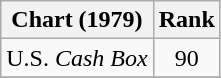<table class="wikitable">
<tr>
<th>Chart (1979)</th>
<th style="text-align:center;">Rank</th>
</tr>
<tr>
<td>U.S. <em>Cash Box</em> </td>
<td style="text-align:center;">90</td>
</tr>
<tr>
</tr>
</table>
